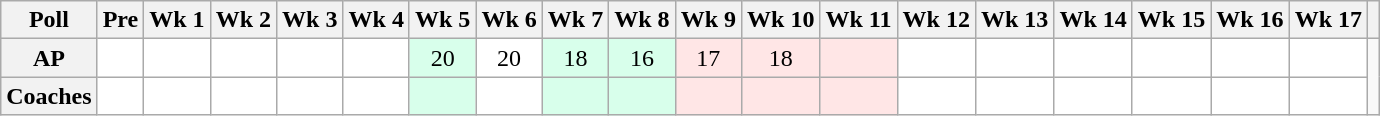<table class="wikitable" style="white-space:nowrap;">
<tr>
<th>Poll</th>
<th>Pre</th>
<th>Wk 1</th>
<th>Wk 2</th>
<th>Wk 3</th>
<th>Wk 4</th>
<th>Wk 5</th>
<th>Wk 6</th>
<th>Wk 7</th>
<th>Wk 8</th>
<th>Wk 9</th>
<th>Wk 10</th>
<th>Wk 11</th>
<th>Wk 12</th>
<th>Wk 13</th>
<th>Wk 14</th>
<th>Wk 15</th>
<th>Wk 16</th>
<th>Wk 17</th>
<th></th>
</tr>
<tr style="text-align:center;">
<th>AP</th>
<td style="background:#FFF;"></td>
<td style="background:#FFF;"></td>
<td style="background:#FFF;"></td>
<td style="background:#FFF;"></td>
<td style="background:#FFF;"></td>
<td style="background:#D8FFEB;">20</td>
<td style="background:#FFF;">20</td>
<td style="background:#D8FFEB;">18</td>
<td style="background:#D8FFEB;">16</td>
<td style="background:#FFE6E6;">17</td>
<td style="background:#FFE6E6;">18</td>
<td style="background:#FFE6E6;"></td>
<td style="background:#FFF;"></td>
<td style="background:#FFF;"></td>
<td style="background:#FFF;"></td>
<td style="background:#FFF;"></td>
<td style="background:#FFF;"></td>
<td style="background:#FFF;"></td>
</tr>
<tr style="text-align:center;">
<th>Coaches</th>
<td style="background:#FFF;"></td>
<td style="background:#FFF;"></td>
<td style="background:#FFF;"></td>
<td style="background:#FFF;"></td>
<td style="background:#FFF;"></td>
<td style="background:#D8FFEB;"></td>
<td style="background:#FFF;"></td>
<td style="background:#D8FFEB;"></td>
<td style="background:#D8FFEB;"></td>
<td style="background:#FFE6E6;"></td>
<td style="background:#FFE6E6;"></td>
<td style="background:#FFE6E6;"></td>
<td style="background:#FFF;"></td>
<td style="background:#FFF;"></td>
<td style="background:#FFF;"></td>
<td style="background:#FFF;"></td>
<td style="background:#FFF;"></td>
<td style="background:#FFF;"></td>
</tr>
</table>
